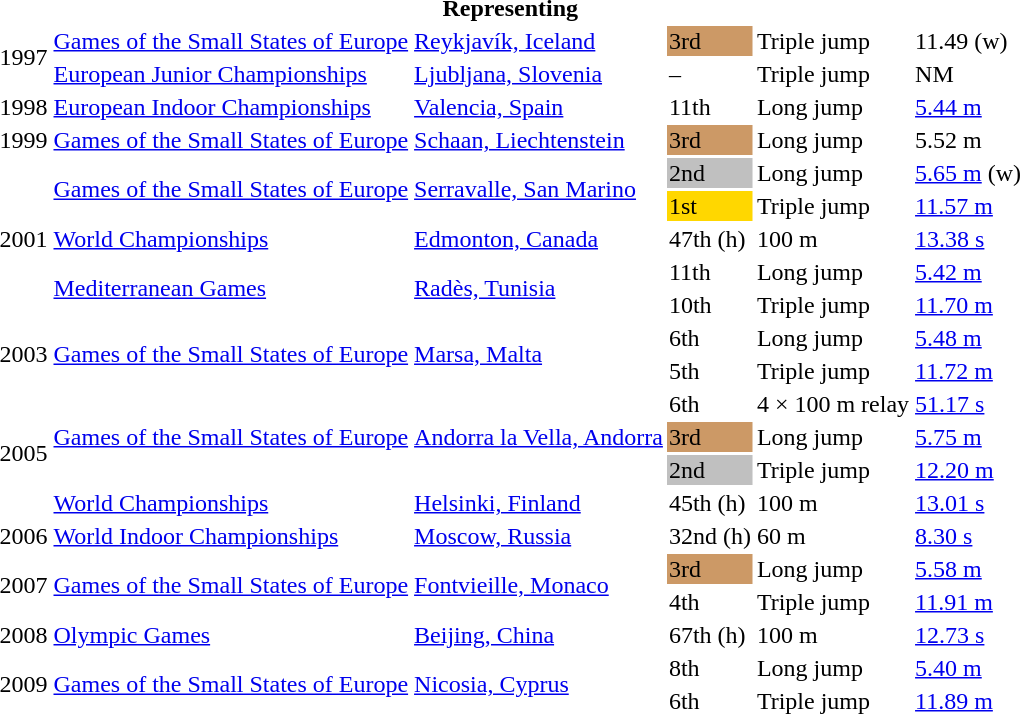<table>
<tr>
<th colspan="6">Representing </th>
</tr>
<tr>
<td rowspan=2>1997</td>
<td><a href='#'>Games of the Small States of Europe</a></td>
<td><a href='#'>Reykjavík, Iceland</a></td>
<td bgcolor=cc9966>3rd</td>
<td>Triple jump</td>
<td>11.49 (w)</td>
</tr>
<tr>
<td><a href='#'>European Junior Championships</a></td>
<td><a href='#'>Ljubljana, Slovenia</a></td>
<td>–</td>
<td>Triple jump</td>
<td>NM</td>
</tr>
<tr>
<td>1998</td>
<td><a href='#'>European Indoor Championships</a></td>
<td><a href='#'>Valencia, Spain</a></td>
<td>11th</td>
<td>Long jump</td>
<td><a href='#'>5.44 m</a></td>
</tr>
<tr>
<td>1999</td>
<td><a href='#'>Games of the Small States of Europe</a></td>
<td><a href='#'>Schaan, Liechtenstein</a></td>
<td bgcolor=cc9966>3rd</td>
<td>Long jump</td>
<td>5.52 m</td>
</tr>
<tr>
<td rowspan=5>2001</td>
<td rowspan=2><a href='#'>Games of the Small States of Europe</a></td>
<td rowspan=2><a href='#'>Serravalle, San Marino</a></td>
<td bgcolor=silver>2nd</td>
<td>Long jump</td>
<td><a href='#'>5.65 m</a> (w)</td>
</tr>
<tr>
<td bgcolor=gold>1st</td>
<td>Triple jump</td>
<td><a href='#'>11.57 m</a></td>
</tr>
<tr>
<td><a href='#'>World Championships</a></td>
<td><a href='#'>Edmonton, Canada</a></td>
<td>47th (h)</td>
<td>100 m</td>
<td><a href='#'>13.38 s</a></td>
</tr>
<tr>
<td rowspan=2><a href='#'>Mediterranean Games</a></td>
<td rowspan=2><a href='#'>Radès, Tunisia</a></td>
<td>11th</td>
<td>Long jump</td>
<td><a href='#'>5.42 m</a></td>
</tr>
<tr>
<td>10th</td>
<td>Triple jump</td>
<td><a href='#'>11.70 m</a></td>
</tr>
<tr>
<td rowspan=2>2003</td>
<td rowspan=2><a href='#'>Games of the Small States of Europe</a></td>
<td rowspan=2><a href='#'>Marsa, Malta</a></td>
<td>6th</td>
<td>Long jump</td>
<td><a href='#'>5.48 m</a></td>
</tr>
<tr>
<td>5th</td>
<td>Triple jump</td>
<td><a href='#'>11.72 m</a></td>
</tr>
<tr>
<td rowspan=4>2005</td>
<td rowspan=3><a href='#'>Games of the Small States of Europe</a></td>
<td rowspan=3><a href='#'>Andorra la Vella, Andorra</a></td>
<td>6th</td>
<td>4 × 100 m relay</td>
<td><a href='#'>51.17 s</a></td>
</tr>
<tr>
<td bgcolor=cc9966>3rd</td>
<td>Long jump</td>
<td><a href='#'>5.75 m</a></td>
</tr>
<tr>
<td bgcolor=silver>2nd</td>
<td>Triple jump</td>
<td><a href='#'>12.20 m</a></td>
</tr>
<tr>
<td><a href='#'>World Championships</a></td>
<td><a href='#'>Helsinki, Finland</a></td>
<td>45th (h)</td>
<td>100 m</td>
<td><a href='#'>13.01 s</a></td>
</tr>
<tr>
<td>2006</td>
<td><a href='#'>World Indoor Championships</a></td>
<td><a href='#'>Moscow, Russia</a></td>
<td>32nd (h)</td>
<td>60 m</td>
<td><a href='#'>8.30 s</a></td>
</tr>
<tr>
<td rowspan=2>2007</td>
<td rowspan=2><a href='#'>Games of the Small States of Europe</a></td>
<td rowspan=2><a href='#'>Fontvieille, Monaco</a></td>
<td bgcolor=cc9966>3rd</td>
<td>Long jump</td>
<td><a href='#'>5.58 m</a></td>
</tr>
<tr>
<td>4th</td>
<td>Triple jump</td>
<td><a href='#'>11.91 m</a></td>
</tr>
<tr>
<td>2008</td>
<td><a href='#'>Olympic Games</a></td>
<td><a href='#'>Beijing, China</a></td>
<td>67th (h)</td>
<td>100 m</td>
<td><a href='#'>12.73 s</a></td>
</tr>
<tr>
<td rowspan=2>2009</td>
<td rowspan=2><a href='#'>Games of the Small States of Europe</a></td>
<td rowspan=2><a href='#'>Nicosia, Cyprus</a></td>
<td>8th</td>
<td>Long jump</td>
<td><a href='#'>5.40 m</a></td>
</tr>
<tr>
<td>6th</td>
<td>Triple jump</td>
<td><a href='#'>11.89 m</a></td>
</tr>
</table>
